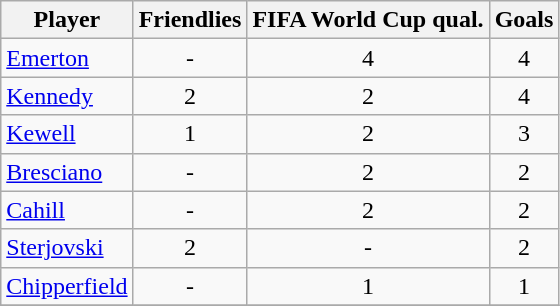<table class="wikitable sortable" style="text-align: left;">
<tr>
<th>Player</th>
<th>Friendlies</th>
<th>FIFA World Cup qual.</th>
<th>Goals</th>
</tr>
<tr>
<td><a href='#'>Emerton</a></td>
<td align=center>-</td>
<td align=center>4</td>
<td align=center>4</td>
</tr>
<tr>
<td><a href='#'>Kennedy</a></td>
<td align=center>2</td>
<td align=center>2</td>
<td align=center>4</td>
</tr>
<tr>
<td><a href='#'>Kewell</a></td>
<td align=center>1</td>
<td align=center>2</td>
<td align=center>3</td>
</tr>
<tr>
<td><a href='#'>Bresciano</a></td>
<td align=center>-</td>
<td align=center>2</td>
<td align=center>2</td>
</tr>
<tr>
<td><a href='#'>Cahill</a></td>
<td align=center>-</td>
<td align=center>2</td>
<td align=center>2</td>
</tr>
<tr>
<td><a href='#'>Sterjovski</a></td>
<td align=center>2</td>
<td align=center>-</td>
<td align=center>2</td>
</tr>
<tr>
<td><a href='#'>Chipperfield</a></td>
<td align=center>-</td>
<td align=center>1</td>
<td align=center>1</td>
</tr>
<tr>
</tr>
</table>
